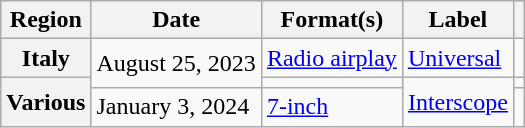<table class="wikitable plainrowheaders">
<tr>
<th scope="col">Region</th>
<th scope="col">Date</th>
<th scope="col">Format(s)</th>
<th scope="col">Label</th>
<th scope="col"></th>
</tr>
<tr>
<th scope="row">Italy</th>
<td rowspan="2">August 25, 2023</td>
<td><a href='#'>Radio airplay</a></td>
<td><a href='#'>Universal</a></td>
<td style="text-align:center;"></td>
</tr>
<tr>
<th scope="row" rowspan="2">Various</th>
<td></td>
<td rowspan="2"><a href='#'>Interscope</a></td>
<td style="text-align:center;"></td>
</tr>
<tr>
<td>January 3, 2024</td>
<td><a href='#'>7-inch</a></td>
<td style="text-align:center;"></td>
</tr>
</table>
